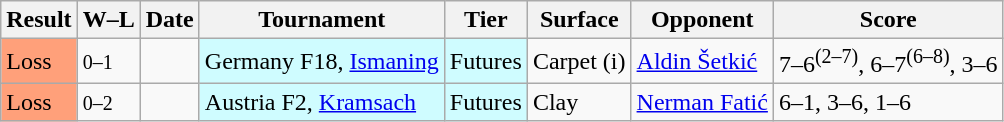<table class="sortable wikitable">
<tr>
<th>Result</th>
<th class="unsortable">W–L</th>
<th>Date</th>
<th>Tournament</th>
<th>Tier</th>
<th>Surface</th>
<th>Opponent</th>
<th class="unsortable">Score</th>
</tr>
<tr>
<td bgcolor=FFA07A>Loss</td>
<td><small>0–1</small></td>
<td></td>
<td style="background:#cffcff;">Germany F18, <a href='#'>Ismaning</a></td>
<td style="background:#cffcff;">Futures</td>
<td>Carpet (i)</td>
<td> <a href='#'>Aldin Šetkić</a></td>
<td>7–6<sup>(2–7)</sup>, 6–7<sup>(6–8)</sup>, 3–6</td>
</tr>
<tr>
<td bgcolor=FFA07A>Loss</td>
<td><small>0–2</small></td>
<td></td>
<td style="background:#cffcff;">Austria F2, <a href='#'>Kramsach</a></td>
<td style="background:#cffcff;">Futures</td>
<td>Clay</td>
<td> <a href='#'>Nerman Fatić</a></td>
<td>6–1, 3–6, 1–6</td>
</tr>
</table>
